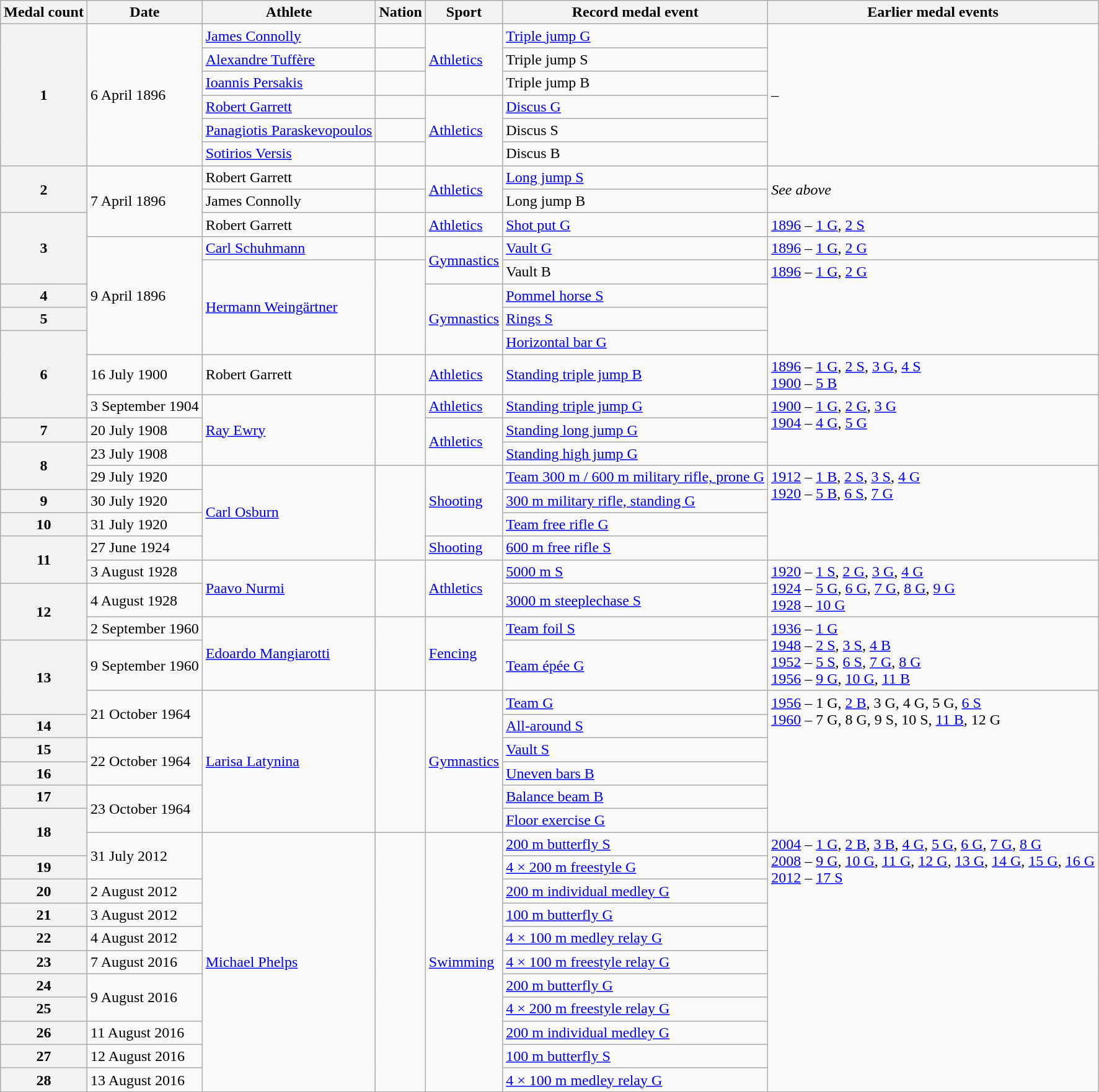<table class="wikitable">
<tr>
<th>Medal count</th>
<th>Date</th>
<th>Athlete</th>
<th>Nation</th>
<th>Sport</th>
<th>Record medal event</th>
<th>Earlier medal events</th>
</tr>
<tr>
<th rowspan="6">1</th>
<td rowspan="6">6 April 1896</td>
<td align="left"><a href='#'>James Connolly</a></td>
<td align="left"></td>
<td rowspan="3"><a href='#'>Athletics</a></td>
<td><a href='#'>Triple jump G</a></td>
<td rowspan="6">–</td>
</tr>
<tr>
<td align="left"><a href='#'>Alexandre Tuffère</a></td>
<td align="left"></td>
<td>Triple jump S</td>
</tr>
<tr>
<td align="left"><a href='#'>Ioannis Persakis</a></td>
<td align="left"></td>
<td>Triple jump B</td>
</tr>
<tr>
<td align="left"><a href='#'>Robert Garrett</a></td>
<td align="left"></td>
<td rowspan="3"><a href='#'>Athletics</a></td>
<td><a href='#'>Discus G</a></td>
</tr>
<tr>
<td align="left"><a href='#'>Panagiotis Paraskevopoulos</a></td>
<td align="left"></td>
<td>Discus S</td>
</tr>
<tr>
<td align="left"><a href='#'>Sotirios Versis</a></td>
<td align="left"></td>
<td>Discus B</td>
</tr>
<tr>
<th rowspan="2">2</th>
<td rowspan="3">7 April 1896</td>
<td align="left">Robert Garrett</td>
<td align="left"></td>
<td rowspan="2"><a href='#'>Athletics</a></td>
<td><a href='#'>Long jump S</a></td>
<td rowspan="2" align="left"><em>See above</em></td>
</tr>
<tr>
<td align="left">James Connolly</td>
<td align="left"></td>
<td>Long jump B</td>
</tr>
<tr>
<th rowspan="3">3</th>
<td align="left">Robert Garrett</td>
<td align="left"></td>
<td><a href='#'>Athletics</a></td>
<td><a href='#'>Shot put G</a></td>
<td align="left"><a href='#'>1896</a> – <a href='#'>1 G</a>, <a href='#'>2 S</a></td>
</tr>
<tr>
<td rowspan="5">9 April 1896</td>
<td align="left"><a href='#'>Carl Schuhmann</a></td>
<td align="left"></td>
<td rowspan="2"><a href='#'>Gymnastics</a></td>
<td><a href='#'>Vault G</a></td>
<td align="left" valign="top"><a href='#'>1896</a> – <a href='#'>1 G</a>, <a href='#'>2 G</a></td>
</tr>
<tr>
<td rowspan="4" align="left"><a href='#'>Hermann Weingärtner</a></td>
<td rowspan="4" align="left"></td>
<td>Vault B</td>
<td rowspan="4" align="left" valign="top"><a href='#'>1896</a> – <a href='#'>1 G</a>, <a href='#'>2 G</a></td>
</tr>
<tr>
<th>4</th>
<td rowspan="3"><a href='#'>Gymnastics</a></td>
<td><a href='#'>Pommel horse S</a></td>
</tr>
<tr>
<th>5</th>
<td><a href='#'>Rings S</a></td>
</tr>
<tr>
<th rowspan="3">6</th>
<td><a href='#'>Horizontal bar G</a></td>
</tr>
<tr>
<td>16 July 1900</td>
<td align="left">Robert Garrett</td>
<td align="left"></td>
<td><a href='#'>Athletics</a></td>
<td><a href='#'>Standing triple jump B</a></td>
<td align="left" valign="top"><a href='#'>1896</a> – <a href='#'>1 G</a>, <a href='#'>2 S</a>, <a href='#'>3 G</a>, <a href='#'>4 S</a><br> <a href='#'>1900</a> – <a href='#'>5 B</a></td>
</tr>
<tr>
<td>3 September 1904</td>
<td rowspan="3" align="left"><a href='#'>Ray Ewry</a></td>
<td rowspan="3" align="left"></td>
<td><a href='#'>Athletics</a></td>
<td><a href='#'>Standing triple jump G</a></td>
<td rowspan="3" align="left" valign="top"><a href='#'>1900</a> – <a href='#'>1 G</a>, <a href='#'>2 G</a>, <a href='#'>3 G</a><br><a href='#'>1904</a> – <a href='#'>4 G</a>, <a href='#'>5 G</a></td>
</tr>
<tr>
<th>7</th>
<td>20 July 1908</td>
<td rowspan="2"><a href='#'>Athletics</a></td>
<td><a href='#'>Standing long jump G</a></td>
</tr>
<tr>
<th rowspan="2">8</th>
<td>23 July 1908</td>
<td><a href='#'>Standing high jump G</a></td>
</tr>
<tr>
<td>29 July 1920</td>
<td rowspan="4" align="left"><a href='#'>Carl Osburn</a></td>
<td rowspan="4" align="left"></td>
<td rowspan="3"><a href='#'>Shooting</a></td>
<td><a href='#'>Team 300 m / 600 m military rifle, prone G</a></td>
<td rowspan="4" align="left" valign="top"><a href='#'>1912</a> – <a href='#'>1 B</a>, <a href='#'>2 S</a>, <a href='#'>3 S</a>, <a href='#'>4 G</a><br><a href='#'>1920</a> – <a href='#'>5 B</a>, <a href='#'>6 S</a>, <a href='#'>7 G</a></td>
</tr>
<tr>
<th>9</th>
<td>30 July 1920</td>
<td><a href='#'>300 m military rifle, standing G</a></td>
</tr>
<tr>
<th>10</th>
<td>31 July 1920</td>
<td><a href='#'>Team free rifle G</a></td>
</tr>
<tr>
<th rowspan="2">11</th>
<td>27 June 1924</td>
<td><a href='#'>Shooting</a></td>
<td><a href='#'>600 m free rifle S</a></td>
</tr>
<tr>
<td>3 August 1928</td>
<td rowspan="2" align="left"><a href='#'>Paavo Nurmi</a></td>
<td rowspan="2" align="left"></td>
<td rowspan="2"><a href='#'>Athletics</a></td>
<td><a href='#'>5000 m S</a></td>
<td rowspan="2" align="left" valign="top"><a href='#'>1920</a> – <a href='#'>1 S</a>, <a href='#'>2 G</a>, <a href='#'>3 G</a>, <a href='#'>4 G</a><br><a href='#'>1924</a> – <a href='#'>5 G</a>, <a href='#'>6 G</a>, <a href='#'>7 G</a>, <a href='#'>8 G</a>, <a href='#'>9 G</a><br><a href='#'>1928</a> – <a href='#'>10 G</a></td>
</tr>
<tr>
<th rowspan="2">12</th>
<td>4 August 1928</td>
<td><a href='#'>3000 m steeplechase S</a></td>
</tr>
<tr>
<td>2 September 1960</td>
<td rowspan="2" align="left"><a href='#'>Edoardo Mangiarotti</a></td>
<td rowspan="2" align="left"></td>
<td rowspan="2"><a href='#'>Fencing</a></td>
<td><a href='#'>Team foil S</a></td>
<td rowspan="2" align="left" valign="top"><a href='#'>1936</a> – <a href='#'>1 G</a><br><a href='#'>1948</a> – <a href='#'>2 S</a>, <a href='#'>3 S</a>, <a href='#'>4 B</a><br><a href='#'>1952</a> – <a href='#'>5 S</a>, <a href='#'>6 S</a>, <a href='#'>7 G</a>, <a href='#'>8 G</a><br><a href='#'>1956</a> – <a href='#'>9 G</a>, <a href='#'>10 G</a>, <a href='#'>11 B</a><br></td>
</tr>
<tr>
<th rowspan="2">13</th>
<td>9 September 1960</td>
<td><a href='#'>Team épée G</a></td>
</tr>
<tr>
<td rowspan="2">21 October 1964</td>
<td rowspan="6" align="left"><a href='#'>Larisa Latynina</a></td>
<td rowspan="6" align="left"></td>
<td rowspan="6"><a href='#'>Gymnastics</a></td>
<td><a href='#'>Team G</a></td>
<td rowspan="6" align="left" valign="top"><a href='#'>1956</a> – 1 G, <a href='#'>2 B</a>, 3 G, 4 G, 5 G, <a href='#'>6 S</a><br> <a href='#'>1960</a> – 7 G, 8 G, 9 S, 10 S, <a href='#'>11 B</a>, 12 G</td>
</tr>
<tr>
<th>14</th>
<td><a href='#'>All-around S</a></td>
</tr>
<tr>
<th>15</th>
<td rowspan="2">22 October 1964</td>
<td><a href='#'>Vault S</a></td>
</tr>
<tr>
<th>16</th>
<td><a href='#'>Uneven bars B</a></td>
</tr>
<tr>
<th>17</th>
<td rowspan="2">23 October 1964</td>
<td><a href='#'>Balance beam B</a></td>
</tr>
<tr>
<th rowspan="2">18</th>
<td><a href='#'>Floor exercise G</a></td>
</tr>
<tr>
<td rowspan="2">31 July 2012</td>
<td rowspan="11" align="left"><a href='#'>Michael Phelps</a></td>
<td rowspan="11" align="left"></td>
<td rowspan="11"><a href='#'>Swimming</a></td>
<td><a href='#'>200 m butterfly S</a></td>
<td rowspan="11" align="left" valign="top"><a href='#'>2004</a> – <a href='#'>1 G</a>, <a href='#'>2 B</a>, <a href='#'>3 B</a>, <a href='#'>4 G</a>, <a href='#'>5 G</a>, <a href='#'>6 G</a>, <a href='#'>7 G</a>, <a href='#'>8 G</a><br> <a href='#'>2008</a> – <a href='#'>9 G</a>, <a href='#'>10 G</a>, <a href='#'>11 G</a>, <a href='#'>12 G</a>, <a href='#'>13 G</a>, <a href='#'>14 G</a>, <a href='#'>15 G</a>, <a href='#'>16 G</a><br><a href='#'>2012</a> – <a href='#'>17 S</a></td>
</tr>
<tr>
<th>19</th>
<td><a href='#'>4 × 200 m freestyle G</a></td>
</tr>
<tr>
<th>20</th>
<td>2 August 2012</td>
<td><a href='#'>200 m individual medley G</a></td>
</tr>
<tr>
<th>21</th>
<td>3 August 2012</td>
<td><a href='#'>100 m butterfly G</a></td>
</tr>
<tr>
<th>22</th>
<td>4 August 2012</td>
<td><a href='#'>4 × 100 m medley relay G</a></td>
</tr>
<tr>
<th>23</th>
<td>7 August 2016</td>
<td><a href='#'>4 × 100 m freestyle relay G</a></td>
</tr>
<tr>
<th>24</th>
<td rowspan="2">9 August 2016</td>
<td><a href='#'>200 m butterfly G</a></td>
</tr>
<tr>
<th>25</th>
<td><a href='#'>4 × 200 m freestyle relay G</a></td>
</tr>
<tr>
<th>26</th>
<td>11 August 2016</td>
<td><a href='#'>200 m individual medley G</a></td>
</tr>
<tr>
<th>27</th>
<td>12 August 2016</td>
<td><a href='#'>100 m butterfly S</a></td>
</tr>
<tr>
<th>28</th>
<td>13 August 2016</td>
<td><a href='#'>4 × 100 m medley relay G</a></td>
</tr>
</table>
